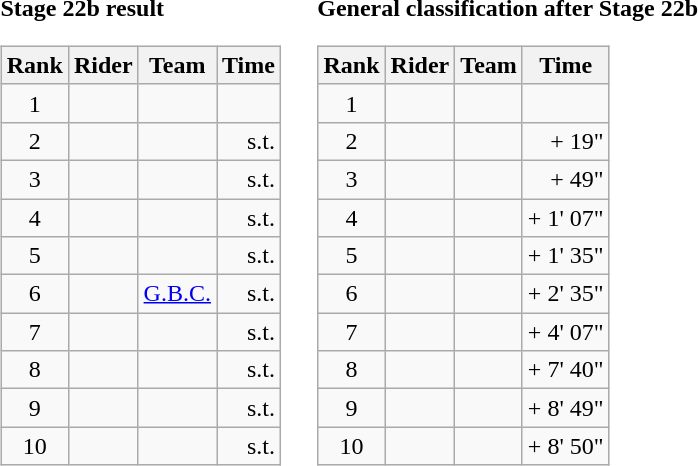<table>
<tr>
<td><strong>Stage 22b result</strong><br><table class="wikitable">
<tr>
<th scope="col">Rank</th>
<th scope="col">Rider</th>
<th scope="col">Team</th>
<th scope="col">Time</th>
</tr>
<tr>
<td style="text-align:center;">1</td>
<td></td>
<td></td>
<td style="text-align:right;"></td>
</tr>
<tr>
<td style="text-align:center;">2</td>
<td></td>
<td></td>
<td style="text-align:right;">s.t.</td>
</tr>
<tr>
<td style="text-align:center;">3</td>
<td></td>
<td></td>
<td style="text-align:right;">s.t.</td>
</tr>
<tr>
<td style="text-align:center;">4</td>
<td></td>
<td></td>
<td style="text-align:right;">s.t.</td>
</tr>
<tr>
<td style="text-align:center;">5</td>
<td></td>
<td></td>
<td style="text-align:right;">s.t.</td>
</tr>
<tr>
<td style="text-align:center;">6</td>
<td></td>
<td><a href='#'>G.B.C.</a></td>
<td style="text-align:right;">s.t.</td>
</tr>
<tr>
<td style="text-align:center;">7</td>
<td></td>
<td></td>
<td style="text-align:right;">s.t.</td>
</tr>
<tr>
<td style="text-align:center;">8</td>
<td></td>
<td></td>
<td style="text-align:right;">s.t.</td>
</tr>
<tr>
<td style="text-align:center;">9</td>
<td></td>
<td></td>
<td style="text-align:right;">s.t.</td>
</tr>
<tr>
<td style="text-align:center;">10</td>
<td></td>
<td></td>
<td style="text-align:right;">s.t.</td>
</tr>
</table>
</td>
<td></td>
<td><strong>General classification after Stage 22b</strong><br><table class="wikitable">
<tr>
<th scope="col">Rank</th>
<th scope="col">Rider</th>
<th scope="col">Team</th>
<th scope="col">Time</th>
</tr>
<tr>
<td style="text-align:center;">1</td>
<td></td>
<td></td>
<td style="text-align:right;"></td>
</tr>
<tr>
<td style="text-align:center;">2</td>
<td></td>
<td></td>
<td style="text-align:right;">+ 19"</td>
</tr>
<tr>
<td style="text-align:center;">3</td>
<td></td>
<td></td>
<td style="text-align:right;">+ 49"</td>
</tr>
<tr>
<td style="text-align:center;">4</td>
<td></td>
<td></td>
<td style="text-align:right;">+ 1' 07"</td>
</tr>
<tr>
<td style="text-align:center;">5</td>
<td></td>
<td></td>
<td style="text-align:right;">+ 1' 35"</td>
</tr>
<tr>
<td style="text-align:center;">6</td>
<td></td>
<td></td>
<td style="text-align:right;">+ 2' 35"</td>
</tr>
<tr>
<td style="text-align:center;">7</td>
<td></td>
<td></td>
<td style="text-align:right;">+ 4' 07"</td>
</tr>
<tr>
<td style="text-align:center;">8</td>
<td></td>
<td></td>
<td style="text-align:right;">+ 7' 40"</td>
</tr>
<tr>
<td style="text-align:center;">9</td>
<td></td>
<td></td>
<td style="text-align:right;">+ 8' 49"</td>
</tr>
<tr>
<td style="text-align:center;">10</td>
<td></td>
<td></td>
<td style="text-align:right;">+ 8' 50"</td>
</tr>
</table>
</td>
</tr>
</table>
